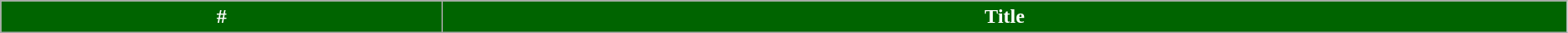<table class="wikitable plainrowheaders" style="width:98%;">
<tr style="color:white">
<th style="background:darkgreen;">#</th>
<th style="background:darkgreen;">Title<br>



</th>
</tr>
</table>
